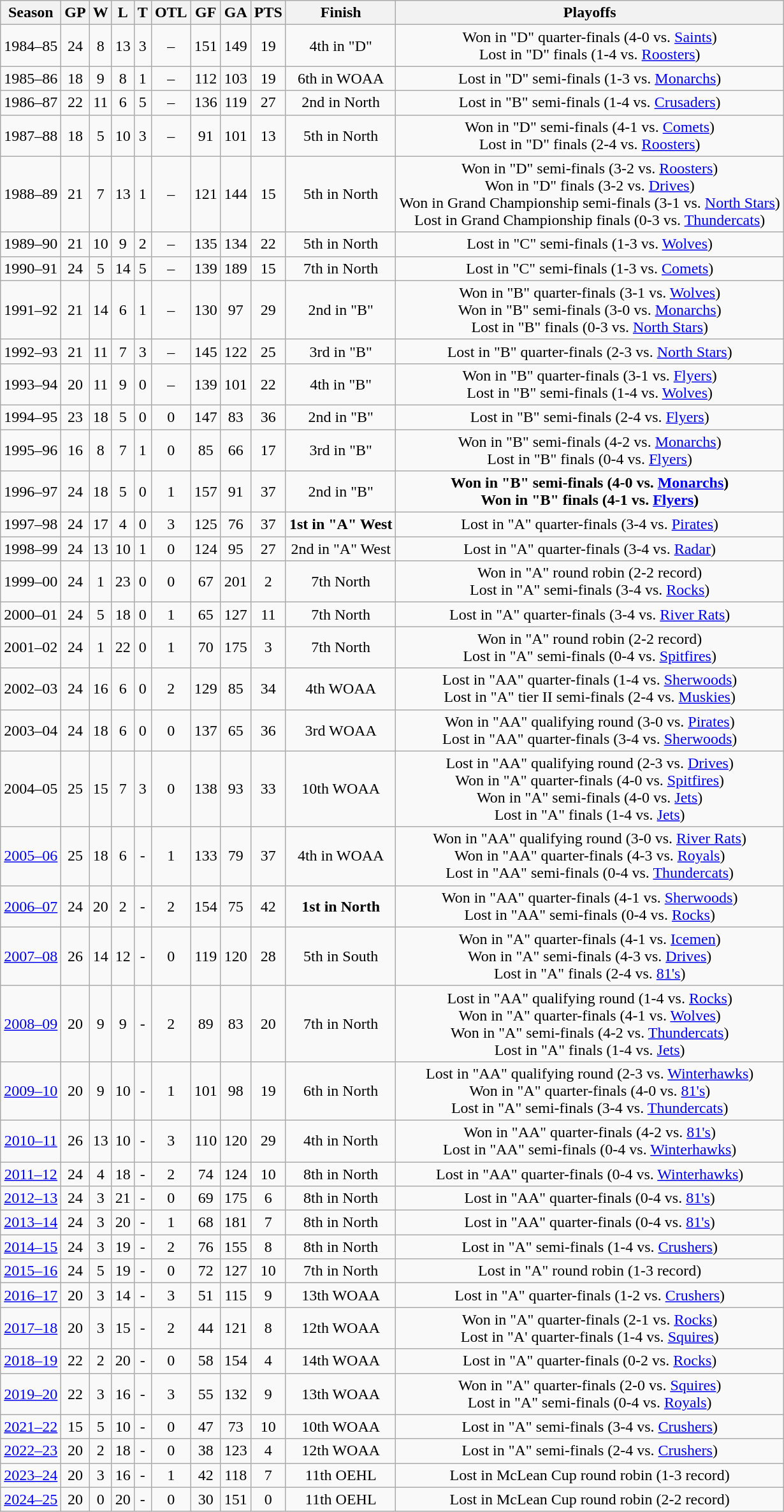<table class="wikitable">
<tr>
<th>Season</th>
<th>GP</th>
<th>W</th>
<th>L</th>
<th>T</th>
<th>OTL</th>
<th>GF</th>
<th>GA</th>
<th>PTS</th>
<th>Finish</th>
<th>Playoffs</th>
</tr>
<tr align="center">
<td>1984–85 </td>
<td>24</td>
<td>8</td>
<td>13</td>
<td>3</td>
<td>–</td>
<td>151</td>
<td>149</td>
<td>19</td>
<td>4th in "D"</td>
<td>Won in "D" quarter-finals (4-0 vs. <a href='#'>Saints</a>) <br> Lost in "D" finals (1-4 vs. <a href='#'>Roosters</a>)</td>
</tr>
<tr align="center">
<td>1985–86 </td>
<td>18</td>
<td>9</td>
<td>8</td>
<td>1</td>
<td>–</td>
<td>112</td>
<td>103</td>
<td>19</td>
<td>6th in WOAA</td>
<td>Lost in "D" semi-finals (1-3 vs. <a href='#'>Monarchs</a>)</td>
</tr>
<tr align="center">
<td>1986–87 </td>
<td>22</td>
<td>11</td>
<td>6</td>
<td>5</td>
<td>–</td>
<td>136</td>
<td>119</td>
<td>27</td>
<td>2nd in North</td>
<td>Lost in "B" semi-finals (1-4 vs. <a href='#'>Crusaders</a>)</td>
</tr>
<tr align="center">
<td>1987–88 </td>
<td>18</td>
<td>5</td>
<td>10</td>
<td>3</td>
<td>–</td>
<td>91</td>
<td>101</td>
<td>13</td>
<td>5th in North</td>
<td>Won in "D" semi-finals (4-1 vs. <a href='#'>Comets</a>) <br> Lost in "D" finals (2-4 vs. <a href='#'>Roosters</a>)</td>
</tr>
<tr align="center">
<td>1988–89 </td>
<td>21</td>
<td>7</td>
<td>13</td>
<td>1</td>
<td>–</td>
<td>121</td>
<td>144</td>
<td>15</td>
<td>5th in North</td>
<td>Won in "D" semi-finals (3-2 vs. <a href='#'>Roosters</a>) <br> Won in "D" finals (3-2 vs. <a href='#'>Drives</a>) <br> Won in Grand Championship semi-finals (3-1 vs. <a href='#'>North Stars</a>) <br> Lost in Grand Championship finals (0-3 vs. <a href='#'>Thundercats</a>)</td>
</tr>
<tr align="center">
<td>1989–90 </td>
<td>21</td>
<td>10</td>
<td>9</td>
<td>2</td>
<td>–</td>
<td>135</td>
<td>134</td>
<td>22</td>
<td>5th in North</td>
<td>Lost in "C" semi-finals (1-3 vs. <a href='#'>Wolves</a>)</td>
</tr>
<tr align="center">
<td>1990–91 </td>
<td>24</td>
<td>5</td>
<td>14</td>
<td>5</td>
<td>–</td>
<td>139</td>
<td>189</td>
<td>15</td>
<td>7th in North</td>
<td>Lost in "C" semi-finals (1-3 vs. <a href='#'>Comets</a>)</td>
</tr>
<tr align="center">
<td>1991–92 </td>
<td>21</td>
<td>14</td>
<td>6</td>
<td>1</td>
<td>–</td>
<td>130</td>
<td>97</td>
<td>29</td>
<td>2nd in "B"</td>
<td>Won in "B" quarter-finals (3-1 vs. <a href='#'>Wolves</a>) <br> Won in "B" semi-finals (3-0 vs. <a href='#'>Monarchs</a>) <br> Lost in "B" finals (0-3 vs. <a href='#'>North Stars</a>)</td>
</tr>
<tr align="center">
<td>1992–93 </td>
<td>21</td>
<td>11</td>
<td>7</td>
<td>3</td>
<td>–</td>
<td>145</td>
<td>122</td>
<td>25</td>
<td>3rd in "B"</td>
<td>Lost in "B" quarter-finals (2-3 vs. <a href='#'>North Stars</a>)</td>
</tr>
<tr align="center">
<td>1993–94 </td>
<td>20</td>
<td>11</td>
<td>9</td>
<td>0</td>
<td>–</td>
<td>139</td>
<td>101</td>
<td>22</td>
<td>4th in "B"</td>
<td>Won in "B" quarter-finals (3-1 vs. <a href='#'>Flyers</a>) <br> Lost in "B" semi-finals (1-4 vs. <a href='#'>Wolves</a>)</td>
</tr>
<tr align="center">
<td>1994–95 </td>
<td>23</td>
<td>18</td>
<td>5</td>
<td>0</td>
<td>0</td>
<td>147</td>
<td>83</td>
<td>36</td>
<td>2nd in "B"</td>
<td>Lost in "B" semi-finals (2-4 vs. <a href='#'>Flyers</a>)</td>
</tr>
<tr align="center">
<td>1995–96 </td>
<td>16</td>
<td>8</td>
<td>7</td>
<td>1</td>
<td>0</td>
<td>85</td>
<td>66</td>
<td>17</td>
<td>3rd in "B"</td>
<td>Won in "B" semi-finals (4-2 vs. <a href='#'>Monarchs</a>) <br> Lost in "B" finals (0-4 vs. <a href='#'>Flyers</a>)</td>
</tr>
<tr align="center">
<td>1996–97 </td>
<td>24</td>
<td>18</td>
<td>5</td>
<td>0</td>
<td>1</td>
<td>157</td>
<td>91</td>
<td>37</td>
<td>2nd in "B"</td>
<td><strong>Won in "B" semi-finals (4-0 vs. <a href='#'>Monarchs</a>)</strong> <br> <strong>Won in "B" finals (4-1 vs. <a href='#'>Flyers</a>)</strong></td>
</tr>
<tr align="center">
<td>1997–98 </td>
<td>24</td>
<td>17</td>
<td>4</td>
<td>0</td>
<td>3</td>
<td>125</td>
<td>76</td>
<td>37</td>
<td><strong>1st in "A" West</strong></td>
<td>Lost in "A" quarter-finals (3-4 vs. <a href='#'>Pirates</a>)</td>
</tr>
<tr align="center">
<td>1998–99 </td>
<td>24</td>
<td>13</td>
<td>10</td>
<td>1</td>
<td>0</td>
<td>124</td>
<td>95</td>
<td>27</td>
<td>2nd in "A" West</td>
<td>Lost in "A" quarter-finals (3-4 vs. <a href='#'>Radar</a>)</td>
</tr>
<tr align="center">
<td>1999–00 </td>
<td>24</td>
<td>1</td>
<td>23</td>
<td>0</td>
<td>0</td>
<td>67</td>
<td>201</td>
<td>2</td>
<td>7th North</td>
<td>Won in "A" round robin (2-2 record) <br> Lost in "A" semi-finals (3-4 vs. <a href='#'>Rocks</a>)</td>
</tr>
<tr align="center">
<td>2000–01 </td>
<td>24</td>
<td>5</td>
<td>18</td>
<td>0</td>
<td>1</td>
<td>65</td>
<td>127</td>
<td>11</td>
<td>7th North</td>
<td>Lost in "A" quarter-finals (3-4 vs. <a href='#'>River Rats</a>)</td>
</tr>
<tr align="center">
<td>2001–02 </td>
<td>24</td>
<td>1</td>
<td>22</td>
<td>0</td>
<td>1</td>
<td>70</td>
<td>175</td>
<td>3</td>
<td>7th North</td>
<td>Won in "A" round robin (2-2 record) <br> Lost in "A" semi-finals (0-4 vs. <a href='#'>Spitfires</a>)</td>
</tr>
<tr align="center">
<td>2002–03 </td>
<td>24</td>
<td>16</td>
<td>6</td>
<td>0</td>
<td>2</td>
<td>129</td>
<td>85</td>
<td>34</td>
<td>4th WOAA</td>
<td>Lost in "AA" quarter-finals (1-4 vs. <a href='#'>Sherwoods</a>) <br> Lost in "A" tier II semi-finals (2-4 vs. <a href='#'>Muskies</a>)</td>
</tr>
<tr align="center">
<td>2003–04 </td>
<td>24</td>
<td>18</td>
<td>6</td>
<td>0</td>
<td>0</td>
<td>137</td>
<td>65</td>
<td>36</td>
<td>3rd WOAA</td>
<td>Won in "AA" qualifying round (3-0 vs. <a href='#'>Pirates</a>) <br> Lost in "AA" quarter-finals (3-4 vs. <a href='#'>Sherwoods</a>)</td>
</tr>
<tr align="center">
<td>2004–05 </td>
<td>25</td>
<td>15</td>
<td>7</td>
<td>3</td>
<td>0</td>
<td>138</td>
<td>93</td>
<td>33</td>
<td>10th WOAA</td>
<td>Lost in "AA" qualifying round (2-3 vs. <a href='#'>Drives</a>) <br> Won in "A" quarter-finals (4-0 vs. <a href='#'>Spitfires</a>) <br> Won in "A" semi-finals (4-0 vs. <a href='#'>Jets</a>) <br> Lost in "A" finals (1-4 vs. <a href='#'>Jets</a>)</td>
</tr>
<tr align="center">
<td><a href='#'>2005–06</a></td>
<td>25</td>
<td>18</td>
<td>6</td>
<td>-</td>
<td>1</td>
<td>133</td>
<td>79</td>
<td>37</td>
<td>4th in WOAA</td>
<td>Won in "AA" qualifying round (3-0 vs. <a href='#'>River Rats</a>) <br> Won in "AA" quarter-finals (4-3 vs. <a href='#'>Royals</a>) <br> Lost in "AA" semi-finals (0-4 vs. <a href='#'>Thundercats</a>)</td>
</tr>
<tr align="center">
<td><a href='#'>2006–07</a></td>
<td>24</td>
<td>20</td>
<td>2</td>
<td>-</td>
<td>2</td>
<td>154</td>
<td>75</td>
<td>42</td>
<td><strong>1st in North</strong></td>
<td>Won in "AA" quarter-finals (4-1 vs. <a href='#'>Sherwoods</a>) <br> Lost in "AA" semi-finals (0-4 vs. <a href='#'>Rocks</a>)</td>
</tr>
<tr align="center">
<td><a href='#'>2007–08</a></td>
<td>26</td>
<td>14</td>
<td>12</td>
<td>-</td>
<td>0</td>
<td>119</td>
<td>120</td>
<td>28</td>
<td>5th in South</td>
<td>Won in "A" quarter-finals (4-1 vs. <a href='#'>Icemen</a>) <br> Won in "A" semi-finals (4-3 vs. <a href='#'>Drives</a>) <br> Lost in "A" finals (2-4 vs. <a href='#'>81's</a>)</td>
</tr>
<tr align="center">
<td><a href='#'>2008–09</a></td>
<td>20</td>
<td>9</td>
<td>9</td>
<td>-</td>
<td>2</td>
<td>89</td>
<td>83</td>
<td>20</td>
<td>7th in North</td>
<td>Lost in "AA" qualifying round (1-4 vs. <a href='#'>Rocks</a>) <br> Won in "A" quarter-finals (4-1 vs. <a href='#'>Wolves</a>) <br> Won in "A" semi-finals (4-2 vs. <a href='#'>Thundercats</a>) <br> Lost in "A" finals (1-4 vs. <a href='#'>Jets</a>)</td>
</tr>
<tr align="center">
<td><a href='#'>2009–10</a></td>
<td>20</td>
<td>9</td>
<td>10</td>
<td>-</td>
<td>1</td>
<td>101</td>
<td>98</td>
<td>19</td>
<td>6th in North</td>
<td>Lost in "AA" qualifying round (2-3 vs. <a href='#'>Winterhawks</a>) <br> Won in "A" quarter-finals (4-0 vs. <a href='#'>81's</a>) <br> Lost in "A" semi-finals (3-4 vs. <a href='#'>Thundercats</a>)</td>
</tr>
<tr align="center">
<td><a href='#'>2010–11</a></td>
<td>26</td>
<td>13</td>
<td>10</td>
<td>-</td>
<td>3</td>
<td>110</td>
<td>120</td>
<td>29</td>
<td>4th in North</td>
<td>Won in "AA" quarter-finals (4-2 vs. <a href='#'>81's</a>) <br> Lost in "AA" semi-finals (0-4 vs. <a href='#'>Winterhawks</a>)</td>
</tr>
<tr align="center">
<td><a href='#'>2011–12</a></td>
<td>24</td>
<td>4</td>
<td>18</td>
<td>-</td>
<td>2</td>
<td>74</td>
<td>124</td>
<td>10</td>
<td>8th in North</td>
<td>Lost in "AA" quarter-finals (0-4 vs. <a href='#'>Winterhawks</a>)</td>
</tr>
<tr align="center">
<td><a href='#'>2012–13</a></td>
<td>24</td>
<td>3</td>
<td>21</td>
<td>-</td>
<td>0</td>
<td>69</td>
<td>175</td>
<td>6</td>
<td>8th in North</td>
<td>Lost in "AA" quarter-finals (0-4 vs. <a href='#'>81's</a>)</td>
</tr>
<tr align="center">
<td><a href='#'>2013–14</a></td>
<td>24</td>
<td>3</td>
<td>20</td>
<td>-</td>
<td>1</td>
<td>68</td>
<td>181</td>
<td>7</td>
<td>8th in North</td>
<td>Lost in "AA" quarter-finals (0-4 vs. <a href='#'>81's</a>)</td>
</tr>
<tr align="center">
<td><a href='#'>2014–15</a></td>
<td>24</td>
<td>3</td>
<td>19</td>
<td>-</td>
<td>2</td>
<td>76</td>
<td>155</td>
<td>8</td>
<td>8th in North</td>
<td>Lost in "A" semi-finals (1-4 vs. <a href='#'>Crushers</a>)</td>
</tr>
<tr align="center">
<td><a href='#'>2015–16</a></td>
<td>24</td>
<td>5</td>
<td>19</td>
<td>-</td>
<td>0</td>
<td>72</td>
<td>127</td>
<td>10</td>
<td>7th in North</td>
<td>Lost in "A" round robin (1-3 record)</td>
</tr>
<tr align="center">
<td><a href='#'>2016–17</a></td>
<td>20</td>
<td>3</td>
<td>14</td>
<td>-</td>
<td>3</td>
<td>51</td>
<td>115</td>
<td>9</td>
<td>13th WOAA</td>
<td>Lost in "A" quarter-finals (1-2 vs. <a href='#'>Crushers</a>)</td>
</tr>
<tr align="center">
<td><a href='#'>2017–18</a></td>
<td>20</td>
<td>3</td>
<td>15</td>
<td>-</td>
<td>2</td>
<td>44</td>
<td>121</td>
<td>8</td>
<td>12th WOAA</td>
<td>Won in "A" quarter-finals (2-1 vs. <a href='#'>Rocks</a>) <br> Lost in "A' quarter-finals (1-4 vs. <a href='#'>Squires</a>)</td>
</tr>
<tr align="center">
<td><a href='#'>2018–19</a></td>
<td>22</td>
<td>2</td>
<td>20</td>
<td>-</td>
<td>0</td>
<td>58</td>
<td>154</td>
<td>4</td>
<td>14th WOAA</td>
<td>Lost in "A" quarter-finals (0-2 vs. <a href='#'>Rocks</a>)</td>
</tr>
<tr align="center">
<td><a href='#'>2019–20</a></td>
<td>22</td>
<td>3</td>
<td>16</td>
<td>-</td>
<td>3</td>
<td>55</td>
<td>132</td>
<td>9</td>
<td>13th WOAA</td>
<td>Won in "A" quarter-finals (2-0 vs. <a href='#'>Squires</a>) <br> Lost in "A" semi-finals (0-4 vs. <a href='#'>Royals</a>)</td>
</tr>
<tr align="center">
<td><a href='#'>2021–22</a></td>
<td>15</td>
<td>5</td>
<td>10</td>
<td>-</td>
<td>0</td>
<td>47</td>
<td>73</td>
<td>10</td>
<td>10th WOAA</td>
<td>Lost in "A" semi-finals (3-4 vs. <a href='#'>Crushers</a>)</td>
</tr>
<tr align="center">
<td><a href='#'>2022–23</a></td>
<td>20</td>
<td>2</td>
<td>18</td>
<td>-</td>
<td>0</td>
<td>38</td>
<td>123</td>
<td>4</td>
<td>12th WOAA</td>
<td>Lost in "A" semi-finals (2-4 vs. <a href='#'>Crushers</a>)</td>
</tr>
<tr align="center">
<td><a href='#'>2023–24</a></td>
<td>20</td>
<td>3</td>
<td>16</td>
<td>-</td>
<td>1</td>
<td>42</td>
<td>118</td>
<td>7</td>
<td>11th OEHL</td>
<td>Lost in McLean Cup round robin (1-3 record)</td>
</tr>
<tr align="center">
<td><a href='#'>2024–25</a></td>
<td>20</td>
<td>0</td>
<td>20</td>
<td>-</td>
<td>0</td>
<td>30</td>
<td>151</td>
<td>0</td>
<td>11th OEHL</td>
<td>Lost in McLean Cup round robin (2-2 record)</td>
</tr>
</table>
